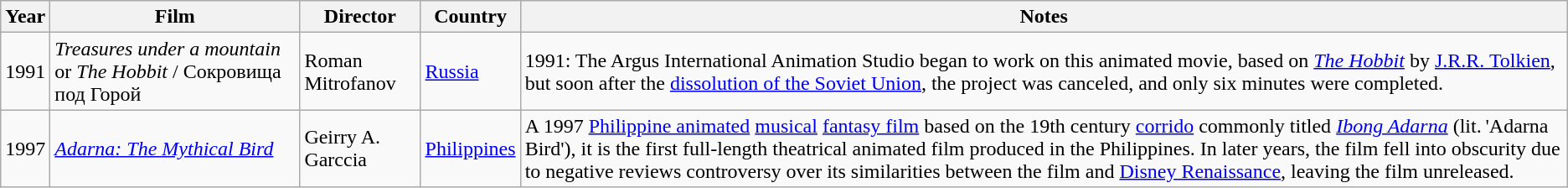<table class="wikitable">
<tr>
<th>Year</th>
<th>Film</th>
<th>Director</th>
<th>Country</th>
<th>Notes</th>
</tr>
<tr>
<td>1991</td>
<td><em>Treasures under a mountain</em> or <em>The Hobbit</em> / Сокровища под Горой</td>
<td>Roman Mitrofanov</td>
<td><a href='#'>Russia</a></td>
<td>1991: The Argus International Animation Studio began to work on this animated movie, based on <em><a href='#'>The Hobbit</a></em> by <a href='#'>J.R.R. Tolkien</a>, but soon after the <a href='#'>dissolution of the Soviet Union</a>, the project was canceled, and only six minutes were completed.</td>
</tr>
<tr>
<td>1997</td>
<td><em><a href='#'>Adarna: The Mythical Bird</a></em></td>
<td>Geirry A. Garccia</td>
<td><a href='#'>Philippines</a></td>
<td>A 1997 <a href='#'>Philippine animated</a> <a href='#'>musical</a> <a href='#'>fantasy film</a> based on the 19th century <a href='#'>corrido</a> commonly titled <em><a href='#'>Ibong Adarna</a></em> (<abbr>lit.</abbr> 'Adarna Bird'), it is the first full-length theatrical animated film produced in the Philippines. In later years, the film fell into obscurity due to negative reviews controversy over its similarities between the film and <a href='#'>Disney Renaissance</a>, leaving the film unreleased.</td>
</tr>
</table>
